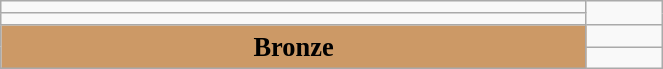<table class="wikitable" style=" text-align:center; font-size:110%;" width="35%">
<tr>
<td></td>
</tr>
<tr>
<td></td>
</tr>
<tr>
<td rowspan="2" bgcolor="#cc9966"><strong>Bronze</strong></td>
<td></td>
</tr>
<tr>
<td></td>
</tr>
</table>
